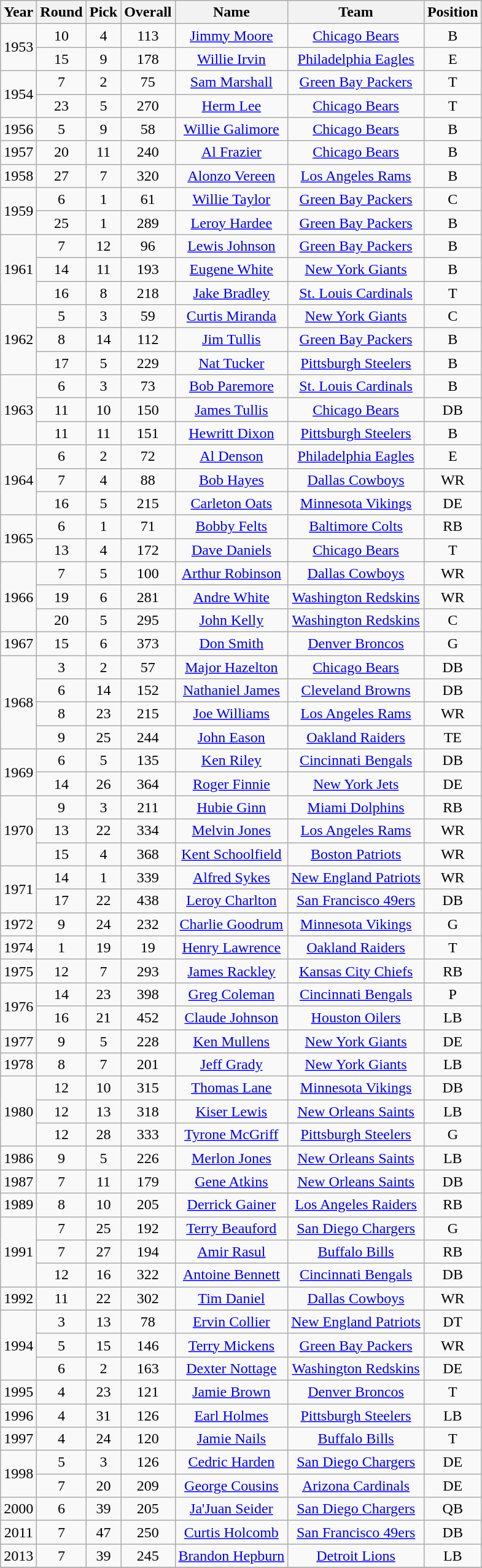<table class="wikitable sortable" style="text-align: center;">
<tr>
<th>Year</th>
<th>Round</th>
<th>Pick</th>
<th>Overall</th>
<th>Name</th>
<th>Team</th>
<th>Position</th>
</tr>
<tr>
<td rowspan="2">1953</td>
<td>10</td>
<td>4</td>
<td>113</td>
<td><a href='#'>Jimmy Moore</a></td>
<td><a href='#'>Chicago Bears</a></td>
<td>B</td>
</tr>
<tr>
<td>15</td>
<td>9</td>
<td>178</td>
<td><a href='#'>Willie Irvin</a></td>
<td><a href='#'>Philadelphia Eagles</a></td>
<td>E</td>
</tr>
<tr>
<td rowspan="2">1954</td>
<td>7</td>
<td>2</td>
<td>75</td>
<td><a href='#'>Sam Marshall</a></td>
<td><a href='#'>Green Bay Packers</a></td>
<td>T</td>
</tr>
<tr>
<td>23</td>
<td>5</td>
<td>270</td>
<td><a href='#'>Herm Lee</a></td>
<td><a href='#'>Chicago Bears</a></td>
<td>T</td>
</tr>
<tr>
<td>1956</td>
<td>5</td>
<td>9</td>
<td>58</td>
<td><a href='#'>Willie Galimore</a></td>
<td><a href='#'>Chicago Bears</a></td>
<td>B</td>
</tr>
<tr>
<td>1957</td>
<td>20</td>
<td>11</td>
<td>240</td>
<td><a href='#'>Al Frazier</a></td>
<td><a href='#'>Chicago Bears</a></td>
<td>B</td>
</tr>
<tr>
<td>1958</td>
<td>27</td>
<td>7</td>
<td>320</td>
<td><a href='#'>Alonzo Vereen</a></td>
<td><a href='#'>Los Angeles Rams</a></td>
<td>B</td>
</tr>
<tr>
<td rowspan="2">1959</td>
<td>6</td>
<td>1</td>
<td>61</td>
<td><a href='#'>Willie Taylor</a></td>
<td><a href='#'>Green Bay Packers</a></td>
<td>C</td>
</tr>
<tr>
<td>25</td>
<td>1</td>
<td>289</td>
<td><a href='#'>Leroy Hardee</a></td>
<td><a href='#'>Green Bay Packers</a></td>
<td>B</td>
</tr>
<tr>
<td rowspan="3">1961</td>
<td>7</td>
<td>12</td>
<td>96</td>
<td><a href='#'>Lewis Johnson</a></td>
<td><a href='#'>Green Bay Packers</a></td>
<td>B</td>
</tr>
<tr>
<td>14</td>
<td>11</td>
<td>193</td>
<td><a href='#'>Eugene White</a></td>
<td><a href='#'>New York Giants</a></td>
<td>B</td>
</tr>
<tr>
<td>16</td>
<td>8</td>
<td>218</td>
<td><a href='#'>Jake Bradley</a></td>
<td><a href='#'>St. Louis Cardinals</a></td>
<td>T</td>
</tr>
<tr>
<td rowspan="3">1962</td>
<td>5</td>
<td>3</td>
<td>59</td>
<td><a href='#'>Curtis Miranda</a></td>
<td><a href='#'>New York Giants</a></td>
<td>C</td>
</tr>
<tr>
<td>8</td>
<td>14</td>
<td>112</td>
<td><a href='#'>Jim Tullis</a></td>
<td><a href='#'>Green Bay Packers</a></td>
<td>B</td>
</tr>
<tr>
<td>17</td>
<td>5</td>
<td>229</td>
<td><a href='#'>Nat Tucker</a></td>
<td><a href='#'>Pittsburgh Steelers</a></td>
<td>B</td>
</tr>
<tr>
<td rowspan="3">1963</td>
<td>6</td>
<td>3</td>
<td>73</td>
<td><a href='#'>Bob Paremore</a></td>
<td><a href='#'>St. Louis Cardinals</a></td>
<td>B</td>
</tr>
<tr>
<td>11</td>
<td>10</td>
<td>150</td>
<td><a href='#'>James Tullis</a></td>
<td><a href='#'>Chicago Bears</a></td>
<td>DB</td>
</tr>
<tr>
<td>11</td>
<td>11</td>
<td>151</td>
<td><a href='#'>Hewritt Dixon</a></td>
<td><a href='#'>Pittsburgh Steelers</a></td>
<td>B</td>
</tr>
<tr>
<td rowspan="3">1964</td>
<td>6</td>
<td>2</td>
<td>72</td>
<td><a href='#'>Al Denson</a></td>
<td><a href='#'>Philadelphia Eagles</a></td>
<td>E</td>
</tr>
<tr>
<td>7</td>
<td>4</td>
<td>88</td>
<td><a href='#'>Bob Hayes</a></td>
<td><a href='#'>Dallas Cowboys</a></td>
<td>WR</td>
</tr>
<tr>
<td>16</td>
<td>5</td>
<td>215</td>
<td><a href='#'>Carleton Oats</a></td>
<td><a href='#'>Minnesota Vikings</a></td>
<td>DE</td>
</tr>
<tr>
<td rowspan="2">1965</td>
<td>6</td>
<td>1</td>
<td>71</td>
<td><a href='#'>Bobby Felts</a></td>
<td><a href='#'>Baltimore Colts</a></td>
<td>RB</td>
</tr>
<tr>
<td>13</td>
<td>4</td>
<td>172</td>
<td><a href='#'>Dave Daniels</a></td>
<td><a href='#'>Chicago Bears</a></td>
<td>T</td>
</tr>
<tr>
<td rowspan="3">1966</td>
<td>7</td>
<td>5</td>
<td>100</td>
<td><a href='#'>Arthur Robinson</a></td>
<td><a href='#'>Dallas Cowboys</a></td>
<td>WR</td>
</tr>
<tr>
<td>19</td>
<td>6</td>
<td>281</td>
<td><a href='#'>Andre White</a></td>
<td><a href='#'>Washington Redskins</a></td>
<td>WR</td>
</tr>
<tr>
<td>20</td>
<td>5</td>
<td>295</td>
<td><a href='#'>John Kelly</a></td>
<td><a href='#'>Washington Redskins</a></td>
<td>C</td>
</tr>
<tr>
<td>1967</td>
<td>15</td>
<td>6</td>
<td>373</td>
<td><a href='#'>Don Smith</a></td>
<td><a href='#'>Denver Broncos</a></td>
<td>G</td>
</tr>
<tr>
<td rowspan="4">1968</td>
<td>3</td>
<td>2</td>
<td>57</td>
<td><a href='#'>Major Hazelton</a></td>
<td><a href='#'>Chicago Bears</a></td>
<td>DB</td>
</tr>
<tr>
<td>6</td>
<td>14</td>
<td>152</td>
<td><a href='#'>Nathaniel James</a></td>
<td><a href='#'>Cleveland Browns</a></td>
<td>DB</td>
</tr>
<tr>
<td>8</td>
<td>23</td>
<td>215</td>
<td><a href='#'>Joe Williams</a></td>
<td><a href='#'>Los Angeles Rams</a></td>
<td>WR</td>
</tr>
<tr>
<td>9</td>
<td>25</td>
<td>244</td>
<td><a href='#'>John Eason</a></td>
<td><a href='#'>Oakland Raiders</a></td>
<td>TE</td>
</tr>
<tr>
<td rowspan="2">1969</td>
<td>6</td>
<td>5</td>
<td>135</td>
<td><a href='#'>Ken Riley</a></td>
<td><a href='#'>Cincinnati Bengals</a></td>
<td>DB</td>
</tr>
<tr>
<td>14</td>
<td>26</td>
<td>364</td>
<td><a href='#'>Roger Finnie</a></td>
<td><a href='#'>New York Jets</a></td>
<td>DE</td>
</tr>
<tr>
<td rowspan="3">1970</td>
<td>9</td>
<td>3</td>
<td>211</td>
<td><a href='#'>Hubie Ginn</a></td>
<td><a href='#'>Miami Dolphins</a></td>
<td>RB</td>
</tr>
<tr>
<td>13</td>
<td>22</td>
<td>334</td>
<td><a href='#'>Melvin Jones</a></td>
<td><a href='#'>Los Angeles Rams</a></td>
<td>WR</td>
</tr>
<tr>
<td>15</td>
<td>4</td>
<td>368</td>
<td><a href='#'>Kent Schoolfield</a></td>
<td><a href='#'>Boston Patriots</a></td>
<td>WR</td>
</tr>
<tr>
<td rowspan="2">1971</td>
<td>14</td>
<td>1</td>
<td>339</td>
<td><a href='#'>Alfred Sykes</a></td>
<td><a href='#'>New England Patriots</a></td>
<td>WR</td>
</tr>
<tr>
<td>17</td>
<td>22</td>
<td>438</td>
<td><a href='#'>Leroy Charlton</a></td>
<td><a href='#'>San Francisco 49ers</a></td>
<td>DB</td>
</tr>
<tr>
<td>1972</td>
<td>9</td>
<td>24</td>
<td>232</td>
<td><a href='#'>Charlie Goodrum</a></td>
<td><a href='#'>Minnesota Vikings</a></td>
<td>G</td>
</tr>
<tr>
<td>1974</td>
<td>1</td>
<td>19</td>
<td>19</td>
<td><a href='#'>Henry Lawrence</a></td>
<td><a href='#'>Oakland Raiders</a></td>
<td>T</td>
</tr>
<tr>
<td>1975</td>
<td>12</td>
<td>7</td>
<td>293</td>
<td><a href='#'>James Rackley</a></td>
<td><a href='#'>Kansas City Chiefs</a></td>
<td>RB</td>
</tr>
<tr>
<td rowspan="2">1976</td>
<td>14</td>
<td>23</td>
<td>398</td>
<td><a href='#'>Greg Coleman</a></td>
<td><a href='#'>Cincinnati Bengals</a></td>
<td>P</td>
</tr>
<tr>
<td>16</td>
<td>21</td>
<td>452</td>
<td><a href='#'>Claude Johnson</a></td>
<td><a href='#'>Houston Oilers</a></td>
<td>LB</td>
</tr>
<tr>
<td>1977</td>
<td>9</td>
<td>5</td>
<td>228</td>
<td><a href='#'>Ken Mullens</a></td>
<td><a href='#'>New York Giants</a></td>
<td>DE</td>
</tr>
<tr>
<td>1978</td>
<td>8</td>
<td>7</td>
<td>201</td>
<td><a href='#'>Jeff Grady</a></td>
<td><a href='#'>New York Giants</a></td>
<td>LB</td>
</tr>
<tr>
<td rowspan="3">1980</td>
<td>12</td>
<td>10</td>
<td>315</td>
<td><a href='#'>Thomas Lane</a></td>
<td><a href='#'>Minnesota Vikings</a></td>
<td>DB</td>
</tr>
<tr>
<td>12</td>
<td>13</td>
<td>318</td>
<td><a href='#'>Kiser Lewis</a></td>
<td><a href='#'>New Orleans Saints</a></td>
<td>LB</td>
</tr>
<tr>
<td>12</td>
<td>28</td>
<td>333</td>
<td><a href='#'>Tyrone McGriff</a></td>
<td><a href='#'>Pittsburgh Steelers</a></td>
<td>G</td>
</tr>
<tr>
<td>1986</td>
<td>9</td>
<td>5</td>
<td>226</td>
<td><a href='#'>Merlon Jones</a></td>
<td><a href='#'>New Orleans Saints</a></td>
<td>LB</td>
</tr>
<tr>
<td>1987</td>
<td>7</td>
<td>11</td>
<td>179</td>
<td><a href='#'>Gene Atkins</a></td>
<td><a href='#'>New Orleans Saints</a></td>
<td>DB</td>
</tr>
<tr>
<td>1989</td>
<td>8</td>
<td>10</td>
<td>205</td>
<td><a href='#'>Derrick Gainer</a></td>
<td><a href='#'>Los Angeles Raiders</a></td>
<td>RB</td>
</tr>
<tr>
<td rowspan="3">1991</td>
<td>7</td>
<td>25</td>
<td>192</td>
<td><a href='#'>Terry Beauford</a></td>
<td><a href='#'>San Diego Chargers</a></td>
<td>G</td>
</tr>
<tr>
<td>7</td>
<td>27</td>
<td>194</td>
<td><a href='#'>Amir Rasul</a></td>
<td><a href='#'>Buffalo Bills</a></td>
<td>RB</td>
</tr>
<tr>
<td>12</td>
<td>16</td>
<td>322</td>
<td><a href='#'>Antoine Bennett</a></td>
<td><a href='#'>Cincinnati Bengals</a></td>
<td>DB</td>
</tr>
<tr>
<td>1992</td>
<td>11</td>
<td>22</td>
<td>302</td>
<td><a href='#'>Tim Daniel</a></td>
<td><a href='#'>Dallas Cowboys</a></td>
<td>WR</td>
</tr>
<tr>
<td rowspan="3">1994</td>
<td>3</td>
<td>13</td>
<td>78</td>
<td><a href='#'>Ervin Collier</a></td>
<td><a href='#'>New England Patriots</a></td>
<td>DT</td>
</tr>
<tr>
<td>5</td>
<td>15</td>
<td>146</td>
<td><a href='#'>Terry Mickens</a></td>
<td><a href='#'>Green Bay Packers</a></td>
<td>WR</td>
</tr>
<tr>
<td>6</td>
<td>2</td>
<td>163</td>
<td><a href='#'>Dexter Nottage</a></td>
<td><a href='#'>Washington Redskins</a></td>
<td>DE</td>
</tr>
<tr>
<td>1995</td>
<td>4</td>
<td>23</td>
<td>121</td>
<td><a href='#'>Jamie Brown</a></td>
<td><a href='#'>Denver Broncos</a></td>
<td>T</td>
</tr>
<tr>
<td>1996</td>
<td>4</td>
<td>31</td>
<td>126</td>
<td><a href='#'>Earl Holmes</a></td>
<td><a href='#'>Pittsburgh Steelers</a></td>
<td>LB</td>
</tr>
<tr>
<td>1997</td>
<td>4</td>
<td>24</td>
<td>120</td>
<td><a href='#'>Jamie Nails</a></td>
<td><a href='#'>Buffalo Bills</a></td>
<td>T</td>
</tr>
<tr>
<td rowspan="2">1998</td>
<td>5</td>
<td>3</td>
<td>126</td>
<td><a href='#'>Cedric Harden</a></td>
<td><a href='#'>San Diego Chargers</a></td>
<td>DE</td>
</tr>
<tr>
<td>7</td>
<td>20</td>
<td>209</td>
<td><a href='#'>George Cousins</a></td>
<td><a href='#'>Arizona Cardinals</a></td>
<td>DE</td>
</tr>
<tr>
<td>2000</td>
<td>6</td>
<td>39</td>
<td>205</td>
<td><a href='#'>Ja'Juan Seider</a></td>
<td><a href='#'>San Diego Chargers</a></td>
<td>QB</td>
</tr>
<tr>
<td>2011</td>
<td>7</td>
<td>47</td>
<td>250</td>
<td><a href='#'>Curtis Holcomb</a></td>
<td><a href='#'>San Francisco 49ers</a></td>
<td>DB</td>
</tr>
<tr>
<td>2013</td>
<td>7</td>
<td>39</td>
<td>245</td>
<td><a href='#'>Brandon Hepburn</a></td>
<td><a href='#'>Detroit Lions</a></td>
<td>LB</td>
</tr>
<tr>
</tr>
</table>
